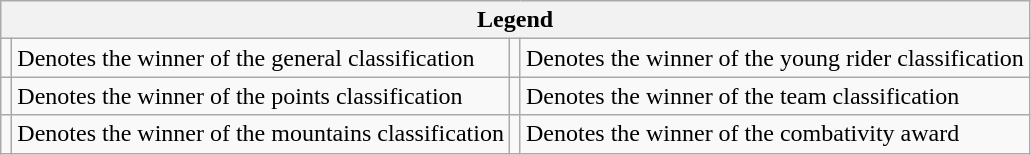<table class="wikitable noresize">
<tr>
<th colspan="4">Legend</th>
</tr>
<tr>
<td></td>
<td>Denotes the winner of the general classification</td>
<td></td>
<td>Denotes the winner of the young rider classification</td>
</tr>
<tr>
<td></td>
<td>Denotes the winner of the points classification</td>
<td></td>
<td>Denotes the winner of the team classification</td>
</tr>
<tr>
<td></td>
<td>Denotes the winner of the mountains classification</td>
<td></td>
<td>Denotes the winner of the combativity award</td>
</tr>
</table>
